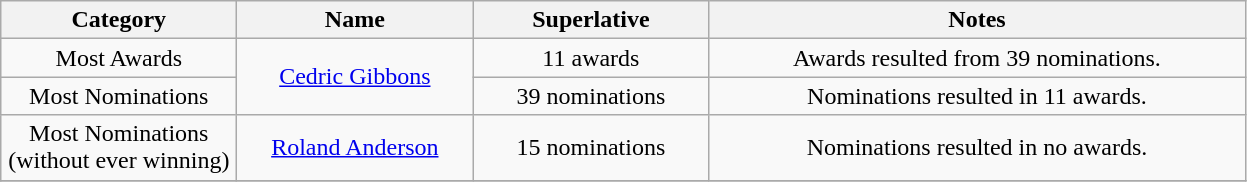<table class="wikitable" style="text-align: center">
<tr>
<th width="150">Category</th>
<th width="150">Name</th>
<th width="150">Superlative</th>
<th width="350">Notes</th>
</tr>
<tr>
<td>Most Awards</td>
<td rowspan="2"><a href='#'>Cedric Gibbons</a></td>
<td>11 awards</td>
<td>Awards resulted from 39 nominations.</td>
</tr>
<tr>
<td>Most Nominations</td>
<td>39 nominations</td>
<td>Nominations resulted in 11 awards.</td>
</tr>
<tr>
<td>Most Nominations <br> (without ever winning)</td>
<td><a href='#'>Roland Anderson</a></td>
<td>15 nominations</td>
<td>Nominations resulted in no awards.</td>
</tr>
<tr>
</tr>
</table>
